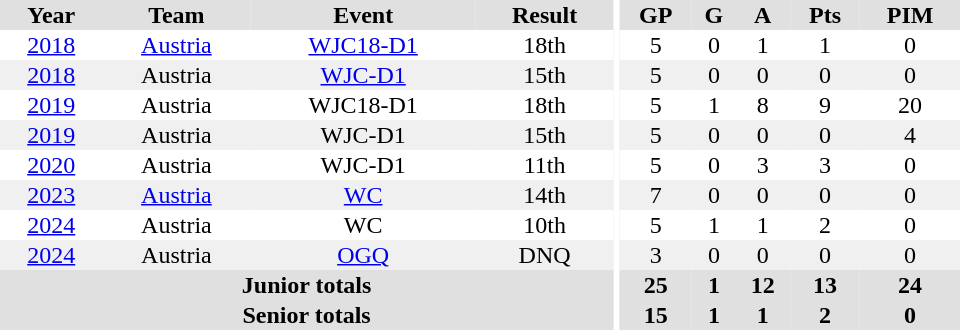<table border="0" cellpadding="1" cellspacing="0" ID="Table3" style="text-align:center; width:40em">
<tr ALIGN="center" bgcolor="#e0e0e0">
<th>Year</th>
<th>Team</th>
<th>Event</th>
<th>Result</th>
<th rowspan="99" bgcolor="#ffffff"></th>
<th>GP</th>
<th>G</th>
<th>A</th>
<th>Pts</th>
<th>PIM</th>
</tr>
<tr>
<td><a href='#'>2018</a></td>
<td><a href='#'>Austria</a></td>
<td><a href='#'>WJC18-D1</a></td>
<td>18th</td>
<td>5</td>
<td>0</td>
<td>1</td>
<td>1</td>
<td>0</td>
</tr>
<tr bgcolor="#f0f0f0">
<td><a href='#'>2018</a></td>
<td>Austria</td>
<td><a href='#'>WJC-D1</a></td>
<td>15th</td>
<td>5</td>
<td>0</td>
<td>0</td>
<td>0</td>
<td>0</td>
</tr>
<tr>
<td><a href='#'>2019</a></td>
<td>Austria</td>
<td>WJC18-D1</td>
<td>18th</td>
<td>5</td>
<td>1</td>
<td>8</td>
<td>9</td>
<td>20</td>
</tr>
<tr bgcolor="#f0f0f0">
<td><a href='#'>2019</a></td>
<td>Austria</td>
<td>WJC-D1</td>
<td>15th</td>
<td>5</td>
<td>0</td>
<td>0</td>
<td>0</td>
<td>4</td>
</tr>
<tr>
<td><a href='#'>2020</a></td>
<td>Austria</td>
<td>WJC-D1</td>
<td>11th</td>
<td>5</td>
<td>0</td>
<td>3</td>
<td>3</td>
<td>0</td>
</tr>
<tr bgcolor="#f0f0f0">
<td><a href='#'>2023</a></td>
<td><a href='#'>Austria</a></td>
<td><a href='#'>WC</a></td>
<td>14th</td>
<td>7</td>
<td>0</td>
<td>0</td>
<td>0</td>
<td>0</td>
</tr>
<tr>
<td><a href='#'>2024</a></td>
<td>Austria</td>
<td>WC</td>
<td>10th</td>
<td>5</td>
<td>1</td>
<td>1</td>
<td>2</td>
<td>0</td>
</tr>
<tr bgcolor="#f0f0f0">
<td><a href='#'>2024</a></td>
<td>Austria</td>
<td><a href='#'>OGQ</a></td>
<td>DNQ</td>
<td>3</td>
<td>0</td>
<td>0</td>
<td>0</td>
<td>0<br></td>
</tr>
<tr bgcolor="#e0e0e0">
<th colspan="4">Junior totals</th>
<th>25</th>
<th>1</th>
<th>12</th>
<th>13</th>
<th>24</th>
</tr>
<tr bgcolor="#e0e0e0">
<th colspan="4">Senior totals</th>
<th>15</th>
<th>1</th>
<th>1</th>
<th>2</th>
<th>0</th>
</tr>
</table>
